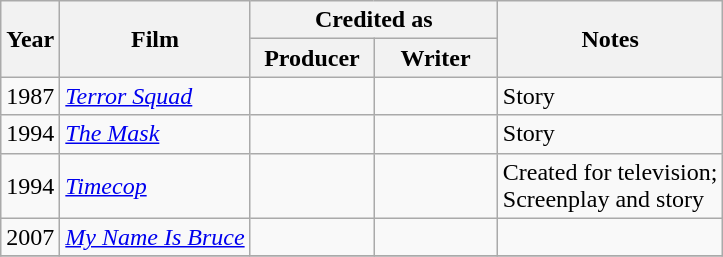<table class="wikitable sortable">
<tr>
<th rowspan=2 style="width 33:px;">Year</th>
<th rowspan=2>Film</th>
<th colspan=2>Credited as</th>
<th rowspan=2>Notes</th>
</tr>
<tr>
<th width=75>Producer</th>
<th width=75>Writer</th>
</tr>
<tr>
<td>1987</td>
<td><em><a href='#'>Terror Squad</a></em></td>
<td></td>
<td></td>
<td>Story</td>
</tr>
<tr>
<td>1994</td>
<td><em><a href='#'>The Mask</a></em></td>
<td></td>
<td></td>
<td>Story</td>
</tr>
<tr>
<td>1994</td>
<td><em><a href='#'>Timecop</a></em></td>
<td></td>
<td></td>
<td>Created for television; <br> Screenplay and story</td>
</tr>
<tr>
<td>2007</td>
<td><em><a href='#'>My Name Is Bruce</a></em></td>
<td></td>
<td></td>
<td></td>
</tr>
<tr>
</tr>
</table>
